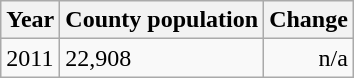<table class="wikitable">
<tr>
<th>Year</th>
<th>County population</th>
<th>Change</th>
</tr>
<tr>
<td>2011</td>
<td>22,908</td>
<td align="right">n/a</td>
</tr>
</table>
